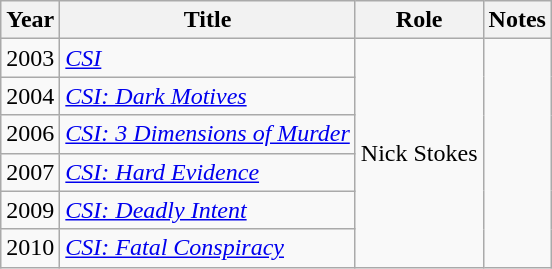<table class="wikitable">
<tr>
<th>Year</th>
<th>Title</th>
<th>Role</th>
<th>Notes</th>
</tr>
<tr>
<td>2003</td>
<td><em><a href='#'>CSI</a></em></td>
<td rowspan="6">Nick Stokes</td>
<td rowspan="6"></td>
</tr>
<tr>
<td>2004</td>
<td><em><a href='#'>CSI: Dark Motives</a></em></td>
</tr>
<tr>
<td>2006</td>
<td><em><a href='#'>CSI: 3 Dimensions of Murder</a></em></td>
</tr>
<tr>
<td>2007</td>
<td><em><a href='#'>CSI: Hard Evidence</a></em></td>
</tr>
<tr>
<td>2009</td>
<td><em><a href='#'>CSI: Deadly Intent</a></em></td>
</tr>
<tr>
<td>2010</td>
<td><em><a href='#'>CSI: Fatal Conspiracy</a></em></td>
</tr>
</table>
